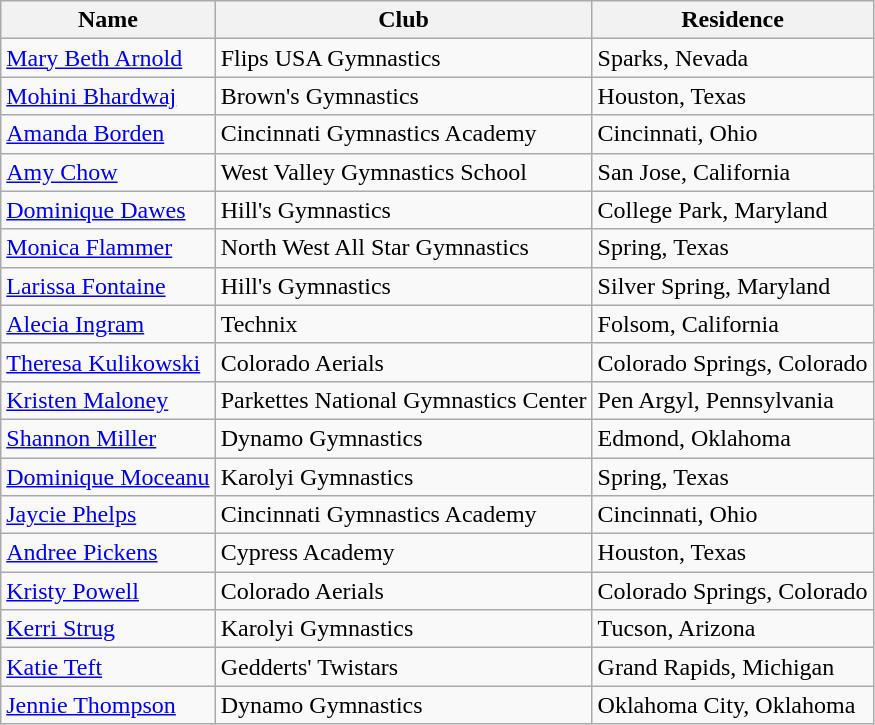<table class="wikitable">
<tr>
<th>Name</th>
<th>Club</th>
<th>Residence</th>
</tr>
<tr>
<td><a href='#'>Mary Beth Arnold</a></td>
<td>Flips USA Gymnastics</td>
<td>Sparks, Nevada</td>
</tr>
<tr>
<td><a href='#'>Mohini Bhardwaj</a></td>
<td>Brown's Gymnastics</td>
<td>Houston, Texas</td>
</tr>
<tr>
<td><a href='#'>Amanda Borden</a></td>
<td>Cincinnati Gymnastics Academy</td>
<td>Cincinnati, Ohio</td>
</tr>
<tr>
<td><a href='#'>Amy Chow</a></td>
<td>West Valley Gymnastics School</td>
<td>San Jose, California</td>
</tr>
<tr>
<td><a href='#'>Dominique Dawes</a></td>
<td>Hill's Gymnastics</td>
<td>College Park, Maryland</td>
</tr>
<tr>
<td><a href='#'>Monica Flammer</a></td>
<td>North West All Star Gymnastics</td>
<td>Spring, Texas</td>
</tr>
<tr>
<td><a href='#'>Larissa Fontaine</a></td>
<td>Hill's Gymnastics</td>
<td>Silver Spring, Maryland</td>
</tr>
<tr>
<td><a href='#'>Alecia Ingram</a></td>
<td>Technix</td>
<td>Folsom, California</td>
</tr>
<tr>
<td><a href='#'>Theresa Kulikowski</a></td>
<td>Colorado Aerials</td>
<td>Colorado Springs, Colorado</td>
</tr>
<tr>
<td><a href='#'>Kristen Maloney</a></td>
<td>Parkettes National Gymnastics Center</td>
<td>Pen Argyl, Pennsylvania</td>
</tr>
<tr>
<td><a href='#'>Shannon Miller</a></td>
<td>Dynamo Gymnastics</td>
<td>Edmond, Oklahoma</td>
</tr>
<tr>
<td><a href='#'>Dominique Moceanu</a></td>
<td>Karolyi Gymnastics</td>
<td>Spring, Texas</td>
</tr>
<tr>
<td><a href='#'>Jaycie Phelps</a></td>
<td>Cincinnati Gymnastics Academy</td>
<td>Cincinnati, Ohio</td>
</tr>
<tr>
<td><a href='#'>Andree Pickens</a></td>
<td>Cypress Academy</td>
<td>Houston, Texas</td>
</tr>
<tr>
<td><a href='#'>Kristy Powell</a></td>
<td>Colorado Aerials</td>
<td>Colorado Springs, Colorado</td>
</tr>
<tr>
<td><a href='#'>Kerri Strug</a></td>
<td>Karolyi Gymnastics</td>
<td>Tucson, Arizona</td>
</tr>
<tr>
<td><a href='#'>Katie Teft</a></td>
<td>Gedderts' Twistars</td>
<td>Grand Rapids, Michigan</td>
</tr>
<tr>
<td><a href='#'>Jennie Thompson</a></td>
<td>Dynamo Gymnastics</td>
<td>Oklahoma City, Oklahoma</td>
</tr>
</table>
